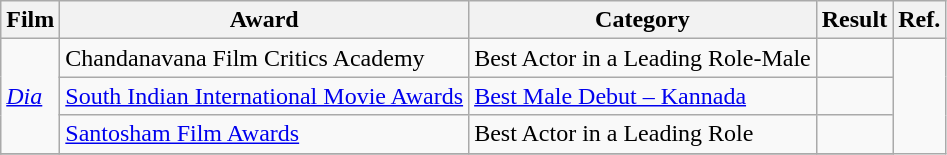<table class=wikitable>
<tr>
<th>Film</th>
<th>Award</th>
<th>Category</th>
<th>Result</th>
<th>Ref.</th>
</tr>
<tr>
<td rowspan="3"><em><a href='#'>Dia</a></em></td>
<td rowspan=1>Chandanavana Film Critics Academy</td>
<td>Best Actor in a Leading Role-Male</td>
<td></td>
<td rowspan="6"></td>
</tr>
<tr>
<td><a href='#'>South Indian International Movie Awards</a></td>
<td><a href='#'>Best Male Debut – Kannada</a></td>
<td></td>
</tr>
<tr>
<td><a href='#'>Santosham Film Awards</a></td>
<td>Best Actor in a Leading Role</td>
<td></td>
</tr>
<tr>
</tr>
</table>
